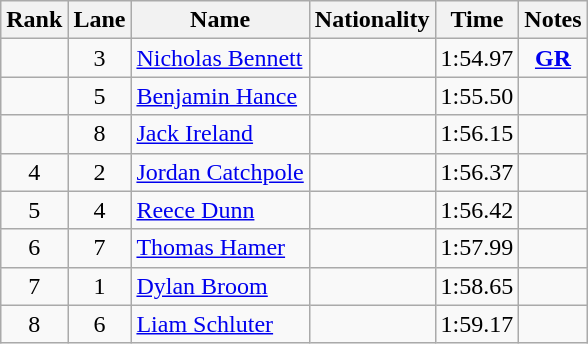<table class="wikitable sortable" style="text-align:center">
<tr>
<th>Rank</th>
<th>Lane</th>
<th>Name</th>
<th>Nationality</th>
<th>Time</th>
<th>Notes</th>
</tr>
<tr>
<td></td>
<td>3</td>
<td align=left><a href='#'>Nicholas Bennett</a></td>
<td align=left></td>
<td>1:54.97</td>
<td><strong><a href='#'>GR</a></strong></td>
</tr>
<tr>
<td></td>
<td>5</td>
<td align=left><a href='#'>Benjamin Hance</a></td>
<td align=left></td>
<td>1:55.50</td>
<td></td>
</tr>
<tr>
<td></td>
<td>8</td>
<td align=left><a href='#'>Jack Ireland</a></td>
<td align=left></td>
<td>1:56.15</td>
<td></td>
</tr>
<tr>
<td>4</td>
<td>2</td>
<td align=left><a href='#'>Jordan Catchpole</a></td>
<td align=left></td>
<td>1:56.37</td>
<td></td>
</tr>
<tr>
<td>5</td>
<td>4</td>
<td align=left><a href='#'>Reece Dunn</a></td>
<td align=left></td>
<td>1:56.42</td>
<td></td>
</tr>
<tr>
<td>6</td>
<td>7</td>
<td align=left><a href='#'>Thomas Hamer</a></td>
<td align=left></td>
<td>1:57.99</td>
<td></td>
</tr>
<tr>
<td>7</td>
<td>1</td>
<td align=left><a href='#'>Dylan Broom</a></td>
<td align=left></td>
<td>1:58.65</td>
<td></td>
</tr>
<tr>
<td>8</td>
<td>6</td>
<td align=left><a href='#'>Liam Schluter</a></td>
<td align=left></td>
<td>1:59.17</td>
<td></td>
</tr>
</table>
